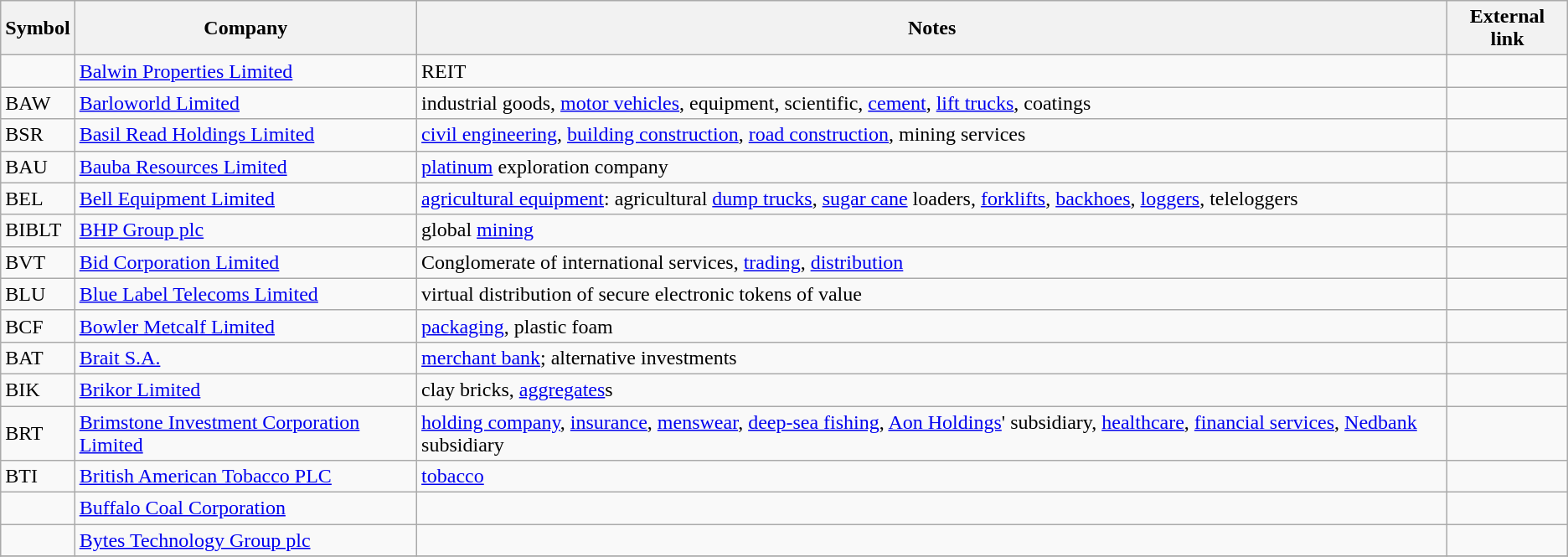<table class="wikitable sortable">
<tr>
<th>Symbol</th>
<th>Company</th>
<th>Notes</th>
<th>External link</th>
</tr>
<tr>
<td></td>
<td><a href='#'>Balwin Properties Limited</a></td>
<td>REIT</td>
<td></td>
</tr>
<tr>
<td>BAW</td>
<td><a href='#'>Barloworld Limited</a></td>
<td>industrial goods, <a href='#'>motor vehicles</a>, equipment, scientific, <a href='#'>cement</a>, <a href='#'>lift trucks</a>, coatings</td>
<td></td>
</tr>
<tr>
<td>BSR</td>
<td><a href='#'>Basil Read Holdings Limited</a></td>
<td><a href='#'>civil engineering</a>, <a href='#'>building construction</a>, <a href='#'>road construction</a>, mining services</td>
<td></td>
</tr>
<tr>
<td>BAU</td>
<td><a href='#'>Bauba Resources Limited</a></td>
<td><a href='#'>platinum</a> exploration company</td>
<td></td>
</tr>
<tr>
<td>BEL</td>
<td><a href='#'>Bell Equipment Limited</a></td>
<td><a href='#'>agricultural equipment</a>: agricultural <a href='#'>dump trucks</a>, <a href='#'>sugar cane</a> loaders, <a href='#'>forklifts</a>, <a href='#'>backhoes</a>, <a href='#'>loggers</a>, teleloggers</td>
<td></td>
</tr>
<tr>
<td>BIBLT</td>
<td><a href='#'>BHP Group plc</a></td>
<td>global <a href='#'>mining</a></td>
<td></td>
</tr>
<tr>
<td>BVT</td>
<td><a href='#'>Bid Corporation Limited</a></td>
<td>Conglomerate of international services, <a href='#'>trading</a>, <a href='#'>distribution</a></td>
<td></td>
</tr>
<tr>
<td>BLU</td>
<td><a href='#'>Blue Label Telecoms Limited</a></td>
<td>virtual distribution of secure electronic tokens of value</td>
<td></td>
</tr>
<tr>
<td>BCF</td>
<td><a href='#'>Bowler Metcalf Limited</a></td>
<td><a href='#'>packaging</a>, plastic foam</td>
<td></td>
</tr>
<tr>
<td>BAT</td>
<td><a href='#'>Brait S.A.</a></td>
<td><a href='#'>merchant bank</a>; alternative investments</td>
<td></td>
</tr>
<tr>
<td>BIK</td>
<td><a href='#'>Brikor Limited</a></td>
<td>clay bricks, <a href='#'>aggregates</a>s</td>
<td></td>
</tr>
<tr>
<td>BRT</td>
<td><a href='#'>Brimstone Investment Corporation Limited</a></td>
<td><a href='#'>holding company</a>, <a href='#'>insurance</a>, <a href='#'>menswear</a>, <a href='#'>deep-sea fishing</a>, <a href='#'>Aon Holdings</a>' subsidiary, <a href='#'>healthcare</a>, <a href='#'>financial services</a>, <a href='#'>Nedbank</a> subsidiary</td>
<td></td>
</tr>
<tr>
<td>BTI</td>
<td><a href='#'>British American Tobacco PLC</a></td>
<td><a href='#'>tobacco</a></td>
<td></td>
</tr>
<tr>
<td></td>
<td><a href='#'>Buffalo Coal Corporation</a></td>
<td></td>
<td></td>
</tr>
<tr>
<td></td>
<td><a href='#'>Bytes Technology Group plc</a></td>
<td></td>
<td></td>
</tr>
<tr>
</tr>
</table>
